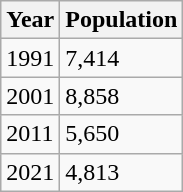<table class="wikitable">
<tr>
<th>Year</th>
<th>Population</th>
</tr>
<tr>
<td>1991</td>
<td>7,414</td>
</tr>
<tr>
<td>2001</td>
<td>8,858</td>
</tr>
<tr>
<td>2011</td>
<td>5,650</td>
</tr>
<tr>
<td>2021</td>
<td>4,813</td>
</tr>
</table>
